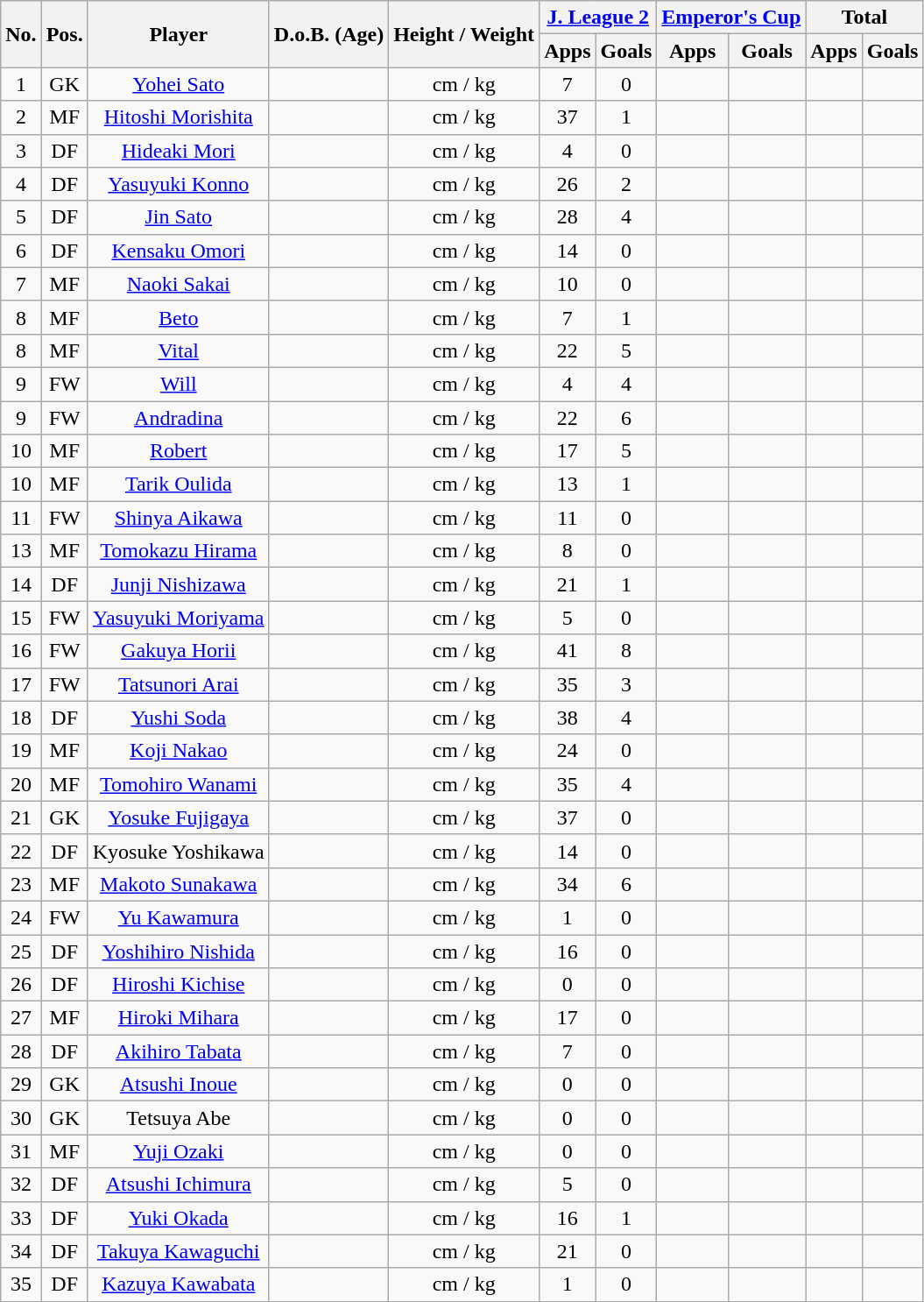<table class="wikitable" style="text-align:center;">
<tr>
<th rowspan="2">No.</th>
<th rowspan="2">Pos.</th>
<th rowspan="2">Player</th>
<th rowspan="2">D.o.B. (Age)</th>
<th rowspan="2">Height / Weight</th>
<th colspan="2"><a href='#'>J. League 2</a></th>
<th colspan="2"><a href='#'>Emperor's Cup</a></th>
<th colspan="2">Total</th>
</tr>
<tr>
<th>Apps</th>
<th>Goals</th>
<th>Apps</th>
<th>Goals</th>
<th>Apps</th>
<th>Goals</th>
</tr>
<tr>
<td>1</td>
<td>GK</td>
<td><a href='#'>Yohei Sato</a></td>
<td></td>
<td>cm / kg</td>
<td>7</td>
<td>0</td>
<td></td>
<td></td>
<td></td>
<td></td>
</tr>
<tr>
<td>2</td>
<td>MF</td>
<td><a href='#'>Hitoshi Morishita</a></td>
<td></td>
<td>cm / kg</td>
<td>37</td>
<td>1</td>
<td></td>
<td></td>
<td></td>
<td></td>
</tr>
<tr>
<td>3</td>
<td>DF</td>
<td><a href='#'>Hideaki Mori</a></td>
<td></td>
<td>cm / kg</td>
<td>4</td>
<td>0</td>
<td></td>
<td></td>
<td></td>
<td></td>
</tr>
<tr>
<td>4</td>
<td>DF</td>
<td><a href='#'>Yasuyuki Konno</a></td>
<td></td>
<td>cm / kg</td>
<td>26</td>
<td>2</td>
<td></td>
<td></td>
<td></td>
<td></td>
</tr>
<tr>
<td>5</td>
<td>DF</td>
<td><a href='#'>Jin Sato</a></td>
<td></td>
<td>cm / kg</td>
<td>28</td>
<td>4</td>
<td></td>
<td></td>
<td></td>
<td></td>
</tr>
<tr>
<td>6</td>
<td>DF</td>
<td><a href='#'>Kensaku Omori</a></td>
<td></td>
<td>cm / kg</td>
<td>14</td>
<td>0</td>
<td></td>
<td></td>
<td></td>
<td></td>
</tr>
<tr>
<td>7</td>
<td>MF</td>
<td><a href='#'>Naoki Sakai</a></td>
<td></td>
<td>cm / kg</td>
<td>10</td>
<td>0</td>
<td></td>
<td></td>
<td></td>
<td></td>
</tr>
<tr>
<td>8</td>
<td>MF</td>
<td><a href='#'>Beto</a></td>
<td></td>
<td>cm / kg</td>
<td>7</td>
<td>1</td>
<td></td>
<td></td>
<td></td>
<td></td>
</tr>
<tr>
<td>8</td>
<td>MF</td>
<td><a href='#'>Vital</a></td>
<td></td>
<td>cm / kg</td>
<td>22</td>
<td>5</td>
<td></td>
<td></td>
<td></td>
<td></td>
</tr>
<tr>
<td>9</td>
<td>FW</td>
<td><a href='#'>Will</a></td>
<td></td>
<td>cm / kg</td>
<td>4</td>
<td>4</td>
<td></td>
<td></td>
<td></td>
<td></td>
</tr>
<tr>
<td>9</td>
<td>FW</td>
<td><a href='#'>Andradina</a></td>
<td></td>
<td>cm / kg</td>
<td>22</td>
<td>6</td>
<td></td>
<td></td>
<td></td>
<td></td>
</tr>
<tr>
<td>10</td>
<td>MF</td>
<td><a href='#'>Robert</a></td>
<td></td>
<td>cm / kg</td>
<td>17</td>
<td>5</td>
<td></td>
<td></td>
<td></td>
<td></td>
</tr>
<tr>
<td>10</td>
<td>MF</td>
<td><a href='#'>Tarik Oulida</a></td>
<td></td>
<td>cm / kg</td>
<td>13</td>
<td>1</td>
<td></td>
<td></td>
<td></td>
<td></td>
</tr>
<tr>
<td>11</td>
<td>FW</td>
<td><a href='#'>Shinya Aikawa</a></td>
<td></td>
<td>cm / kg</td>
<td>11</td>
<td>0</td>
<td></td>
<td></td>
<td></td>
<td></td>
</tr>
<tr>
<td>13</td>
<td>MF</td>
<td><a href='#'>Tomokazu Hirama</a></td>
<td></td>
<td>cm / kg</td>
<td>8</td>
<td>0</td>
<td></td>
<td></td>
<td></td>
<td></td>
</tr>
<tr>
<td>14</td>
<td>DF</td>
<td><a href='#'>Junji Nishizawa</a></td>
<td></td>
<td>cm / kg</td>
<td>21</td>
<td>1</td>
<td></td>
<td></td>
<td></td>
<td></td>
</tr>
<tr>
<td>15</td>
<td>FW</td>
<td><a href='#'>Yasuyuki Moriyama</a></td>
<td></td>
<td>cm / kg</td>
<td>5</td>
<td>0</td>
<td></td>
<td></td>
<td></td>
<td></td>
</tr>
<tr>
<td>16</td>
<td>FW</td>
<td><a href='#'>Gakuya Horii</a></td>
<td></td>
<td>cm / kg</td>
<td>41</td>
<td>8</td>
<td></td>
<td></td>
<td></td>
<td></td>
</tr>
<tr>
<td>17</td>
<td>FW</td>
<td><a href='#'>Tatsunori Arai</a></td>
<td></td>
<td>cm / kg</td>
<td>35</td>
<td>3</td>
<td></td>
<td></td>
<td></td>
<td></td>
</tr>
<tr>
<td>18</td>
<td>DF</td>
<td><a href='#'>Yushi Soda</a></td>
<td></td>
<td>cm / kg</td>
<td>38</td>
<td>4</td>
<td></td>
<td></td>
<td></td>
<td></td>
</tr>
<tr>
<td>19</td>
<td>MF</td>
<td><a href='#'>Koji Nakao</a></td>
<td></td>
<td>cm / kg</td>
<td>24</td>
<td>0</td>
<td></td>
<td></td>
<td></td>
<td></td>
</tr>
<tr>
<td>20</td>
<td>MF</td>
<td><a href='#'>Tomohiro Wanami</a></td>
<td></td>
<td>cm / kg</td>
<td>35</td>
<td>4</td>
<td></td>
<td></td>
<td></td>
<td></td>
</tr>
<tr>
<td>21</td>
<td>GK</td>
<td><a href='#'>Yosuke Fujigaya</a></td>
<td></td>
<td>cm / kg</td>
<td>37</td>
<td>0</td>
<td></td>
<td></td>
<td></td>
<td></td>
</tr>
<tr>
<td>22</td>
<td>DF</td>
<td>Kyosuke Yoshikawa</td>
<td></td>
<td>cm / kg</td>
<td>14</td>
<td>0</td>
<td></td>
<td></td>
<td></td>
<td></td>
</tr>
<tr>
<td>23</td>
<td>MF</td>
<td><a href='#'>Makoto Sunakawa</a></td>
<td></td>
<td>cm / kg</td>
<td>34</td>
<td>6</td>
<td></td>
<td></td>
<td></td>
<td></td>
</tr>
<tr>
<td>24</td>
<td>FW</td>
<td><a href='#'>Yu Kawamura</a></td>
<td></td>
<td>cm / kg</td>
<td>1</td>
<td>0</td>
<td></td>
<td></td>
<td></td>
<td></td>
</tr>
<tr>
<td>25</td>
<td>DF</td>
<td><a href='#'>Yoshihiro Nishida</a></td>
<td></td>
<td>cm / kg</td>
<td>16</td>
<td>0</td>
<td></td>
<td></td>
<td></td>
<td></td>
</tr>
<tr>
<td>26</td>
<td>DF</td>
<td><a href='#'>Hiroshi Kichise</a></td>
<td></td>
<td>cm / kg</td>
<td>0</td>
<td>0</td>
<td></td>
<td></td>
<td></td>
<td></td>
</tr>
<tr>
<td>27</td>
<td>MF</td>
<td><a href='#'>Hiroki Mihara</a></td>
<td></td>
<td>cm / kg</td>
<td>17</td>
<td>0</td>
<td></td>
<td></td>
<td></td>
<td></td>
</tr>
<tr>
<td>28</td>
<td>DF</td>
<td><a href='#'>Akihiro Tabata</a></td>
<td></td>
<td>cm / kg</td>
<td>7</td>
<td>0</td>
<td></td>
<td></td>
<td></td>
<td></td>
</tr>
<tr>
<td>29</td>
<td>GK</td>
<td><a href='#'>Atsushi Inoue</a></td>
<td></td>
<td>cm / kg</td>
<td>0</td>
<td>0</td>
<td></td>
<td></td>
<td></td>
<td></td>
</tr>
<tr>
<td>30</td>
<td>GK</td>
<td>Tetsuya Abe</td>
<td></td>
<td>cm / kg</td>
<td>0</td>
<td>0</td>
<td></td>
<td></td>
<td></td>
<td></td>
</tr>
<tr>
<td>31</td>
<td>MF</td>
<td><a href='#'>Yuji Ozaki</a></td>
<td></td>
<td>cm / kg</td>
<td>0</td>
<td>0</td>
<td></td>
<td></td>
<td></td>
<td></td>
</tr>
<tr>
<td>32</td>
<td>DF</td>
<td><a href='#'>Atsushi Ichimura</a></td>
<td></td>
<td>cm / kg</td>
<td>5</td>
<td>0</td>
<td></td>
<td></td>
<td></td>
<td></td>
</tr>
<tr>
<td>33</td>
<td>DF</td>
<td><a href='#'>Yuki Okada</a></td>
<td></td>
<td>cm / kg</td>
<td>16</td>
<td>1</td>
<td></td>
<td></td>
<td></td>
<td></td>
</tr>
<tr>
<td>34</td>
<td>DF</td>
<td><a href='#'>Takuya Kawaguchi</a></td>
<td></td>
<td>cm / kg</td>
<td>21</td>
<td>0</td>
<td></td>
<td></td>
<td></td>
<td></td>
</tr>
<tr>
<td>35</td>
<td>DF</td>
<td><a href='#'>Kazuya Kawabata</a></td>
<td></td>
<td>cm / kg</td>
<td>1</td>
<td>0</td>
<td></td>
<td></td>
<td></td>
<td></td>
</tr>
</table>
